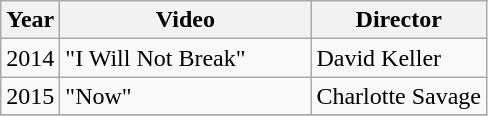<table class="wikitable plainrowheaders">
<tr>
<th>Year</th>
<th style="width:10em;">Video</th>
<th>Director</th>
</tr>
<tr>
<td>2014</td>
<td scope="row">"I Will Not Break"</td>
<td>David Keller</td>
</tr>
<tr>
<td>2015</td>
<td scope="row">"Now"</td>
<td>Charlotte Savage</td>
</tr>
<tr>
</tr>
</table>
